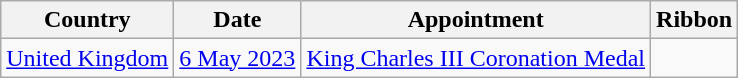<table class="wikitable sortable">
<tr>
<th>Country</th>
<th>Date</th>
<th>Appointment</th>
<th>Ribbon</th>
</tr>
<tr>
<td><a href='#'>United Kingdom</a></td>
<td><a href='#'>6 May 2023</a></td>
<td><a href='#'>King Charles III Coronation Medal</a></td>
<td></td>
</tr>
</table>
